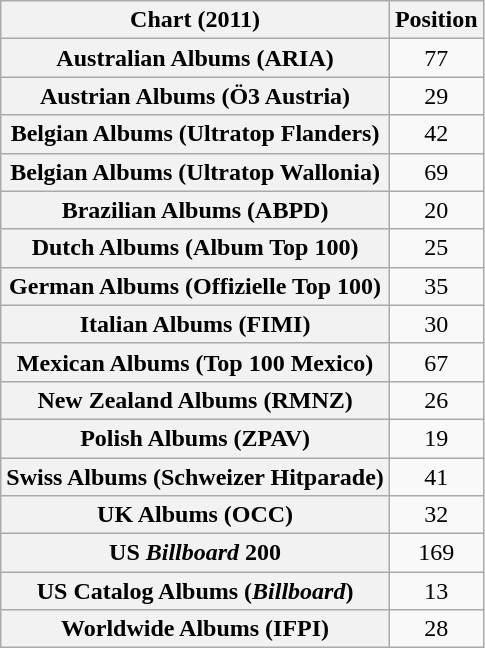<table class="wikitable sortable plainrowheaders" style="text-align:center">
<tr>
<th scope="col">Chart (2011)</th>
<th scope="col">Position</th>
</tr>
<tr>
<th scope="row">Australian Albums (ARIA)</th>
<td>77</td>
</tr>
<tr>
<th scope="row">Austrian Albums (Ö3 Austria)</th>
<td>29</td>
</tr>
<tr>
<th scope="row">Belgian Albums (Ultratop Flanders)</th>
<td>42</td>
</tr>
<tr>
<th scope="row">Belgian Albums (Ultratop Wallonia)</th>
<td>69</td>
</tr>
<tr>
<th scope="row">Brazilian Albums (ABPD)</th>
<td>20</td>
</tr>
<tr>
<th scope="row">Dutch Albums (Album Top 100)</th>
<td>25</td>
</tr>
<tr>
<th scope="row">German Albums (Offizielle Top 100)</th>
<td>35</td>
</tr>
<tr>
<th scope="row">Italian Albums (FIMI)</th>
<td>30</td>
</tr>
<tr>
<th scope="row">Mexican Albums (Top 100 Mexico)</th>
<td>67</td>
</tr>
<tr>
<th scope="row">New Zealand Albums (RMNZ)</th>
<td>26</td>
</tr>
<tr>
<th scope="row">Polish Albums (ZPAV)</th>
<td>19</td>
</tr>
<tr>
<th scope="row">Swiss Albums (Schweizer Hitparade)</th>
<td>41</td>
</tr>
<tr>
<th scope="row">UK Albums (OCC)</th>
<td>32</td>
</tr>
<tr>
<th scope="row">US <em>Billboard</em> 200</th>
<td>169</td>
</tr>
<tr>
<th scope="row">US Catalog Albums (<em>Billboard</em>)</th>
<td>13</td>
</tr>
<tr>
<th scope="row">Worldwide Albums (IFPI)</th>
<td>28</td>
</tr>
</table>
